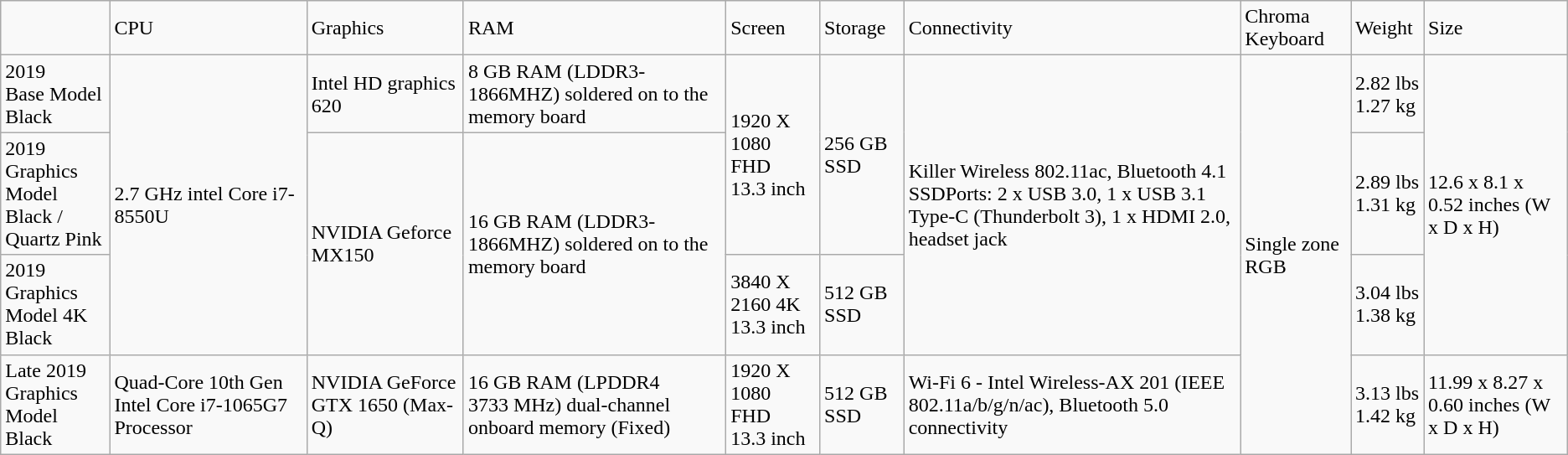<table class="wikitable">
<tr>
<td><br><br></td>
<td>CPU</td>
<td>Graphics</td>
<td>RAM</td>
<td>Screen</td>
<td>Storage</td>
<td>Connectivity</td>
<td>Chroma Keyboard</td>
<td>Weight</td>
<td>Size</td>
</tr>
<tr>
<td>2019<br>Base Model<br>Black</td>
<td rowspan="3">2.7 GHz intel Core i7-8550U</td>
<td>Intel HD graphics 620</td>
<td>8 GB RAM (LDDR3-1866MHZ) soldered on to the memory board</td>
<td rowspan="2">1920 X 1080 FHD<br>13.3 inch</td>
<td rowspan="2">256 GB SSD</td>
<td rowspan="3">Killer Wireless 802.11ac, Bluetooth  4.1<br>SSDPorts: 2 x USB 3.0, 1 x USB 3.1  Type-C (Thunderbolt 3), 1 x HDMI 2.0, headset jack</td>
<td rowspan="4">Single zone RGB</td>
<td>2.82 lbs<br>1.27 kg</td>
<td rowspan="3">12.6 x 8.1 x 0.52 inches (W x D x H)</td>
</tr>
<tr>
<td>2019<br>Graphics Model<br>Black / Quartz Pink</td>
<td rowspan="2">NVIDIA Geforce MX150</td>
<td rowspan="2">16 GB RAM (LDDR3-1866MHZ) soldered on to the memory board</td>
<td>2.89 lbs<br>1.31 kg</td>
</tr>
<tr>
<td>2019<br>Graphics Model 4K<br>Black</td>
<td>3840 X 2160 4K<br>13.3 inch</td>
<td>512 GB SSD</td>
<td>3.04 lbs<br>1.38 kg</td>
</tr>
<tr>
<td>Late 2019<br>Graphics Model<br>Black</td>
<td>Quad-Core 10th Gen Intel Core i7-1065G7 Processor</td>
<td>NVIDIA GeForce GTX 1650 (Max-Q)</td>
<td>16 GB RAM (LPDDR4 3733 MHz) dual-channel onboard memory (Fixed)</td>
<td>1920 X 1080 FHD<br>13.3 inch</td>
<td>512 GB SSD</td>
<td>Wi-Fi 6 - Intel Wireless-AX 201 (IEEE 802.11a/b/g/n/ac), Bluetooth 5.0 connectivity</td>
<td>3.13 lbs<br>1.42 kg</td>
<td>11.99 x 8.27 x 0.60 inches (W x D x H)</td>
</tr>
</table>
